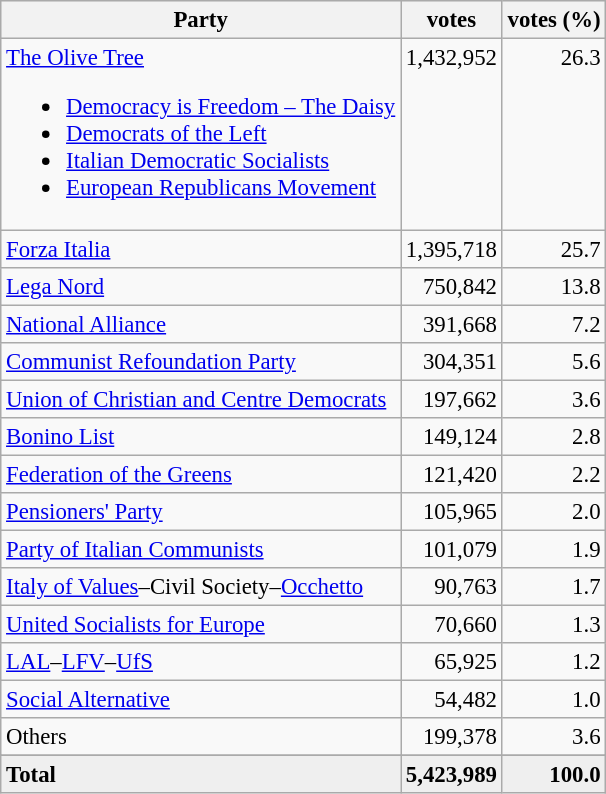<table class="wikitable" style="font-size:95%">
<tr bgcolor="EFEFEF">
<th>Party</th>
<th>votes</th>
<th>votes (%)</th>
</tr>
<tr>
<td><a href='#'>The Olive Tree</a><br><ul><li><a href='#'>Democracy is Freedom – The Daisy</a></li><li><a href='#'>Democrats of the Left</a></li><li><a href='#'>Italian Democratic Socialists</a></li><li><a href='#'>European Republicans Movement</a></li></ul></td>
<td align=right valign=top>1,432,952</td>
<td align=right valign=top>26.3</td>
</tr>
<tr>
<td><a href='#'>Forza Italia</a></td>
<td align=right>1,395,718</td>
<td align=right>25.7</td>
</tr>
<tr>
<td><a href='#'>Lega Nord</a></td>
<td align=right>750,842</td>
<td align=right>13.8</td>
</tr>
<tr>
<td><a href='#'>National Alliance</a></td>
<td align=right>391,668</td>
<td align=right>7.2</td>
</tr>
<tr>
<td><a href='#'>Communist Refoundation Party</a></td>
<td align=right>304,351</td>
<td align=right>5.6</td>
</tr>
<tr>
<td><a href='#'>Union of Christian and Centre Democrats</a></td>
<td align=right>197,662</td>
<td align=right>3.6</td>
</tr>
<tr>
<td><a href='#'>Bonino List</a></td>
<td align=right>149,124</td>
<td align=right>2.8</td>
</tr>
<tr>
<td><a href='#'>Federation of the Greens</a></td>
<td align=right>121,420</td>
<td align=right>2.2</td>
</tr>
<tr>
<td><a href='#'>Pensioners' Party</a></td>
<td align=right>105,965</td>
<td align=right>2.0</td>
</tr>
<tr>
<td><a href='#'>Party of Italian Communists</a></td>
<td align=right>101,079</td>
<td align=right>1.9</td>
</tr>
<tr>
<td><a href='#'>Italy of Values</a>–Civil Society–<a href='#'>Occhetto</a></td>
<td align=right>90,763</td>
<td align=right>1.7</td>
</tr>
<tr>
<td><a href='#'>United Socialists for Europe</a></td>
<td align=right>70,660</td>
<td align=right>1.3</td>
</tr>
<tr>
<td><a href='#'>LAL</a>–<a href='#'>LFV</a>–<a href='#'>UfS</a></td>
<td align=right>65,925</td>
<td align=right>1.2</td>
</tr>
<tr>
<td><a href='#'>Social Alternative</a></td>
<td align=right>54,482</td>
<td align=right>1.0</td>
</tr>
<tr>
<td>Others</td>
<td align=right>199,378</td>
<td align=right>3.6</td>
</tr>
<tr>
</tr>
<tr bgcolor="EFEFEF">
<td><strong>Total</strong></td>
<td align=right><strong>5,423,989</strong></td>
<td align=right><strong>100.0</strong></td>
</tr>
</table>
